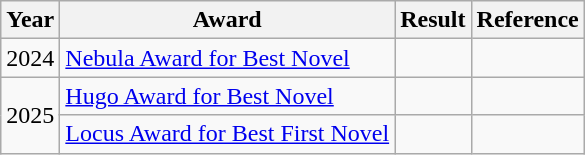<table class="wikitable">
<tr>
<th>Year</th>
<th>Award</th>
<th>Result</th>
<th>Reference</th>
</tr>
<tr>
<td>2024</td>
<td><a href='#'>Nebula Award for Best Novel</a></td>
<td></td>
<td></td>
</tr>
<tr>
<td rowspan=2>2025</td>
<td><a href='#'>Hugo Award for Best Novel</a></td>
<td></td>
<td></td>
</tr>
<tr>
<td><a href='#'>Locus Award for Best First Novel</a></td>
<td></td>
<td></td>
</tr>
</table>
